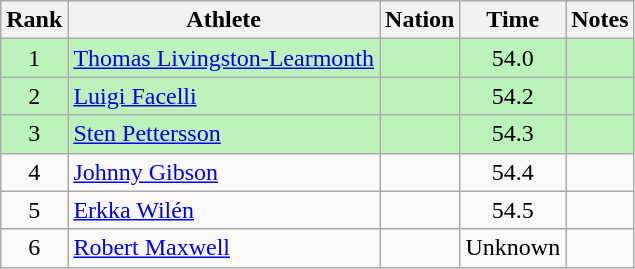<table class="wikitable sortable" style="text-align:center">
<tr>
<th>Rank</th>
<th>Athlete</th>
<th>Nation</th>
<th>Time</th>
<th>Notes</th>
</tr>
<tr bgcolor=bbf3bb>
<td>1</td>
<td align=left><a href='#'>Thomas Livingston-Learmonth</a></td>
<td align=left></td>
<td>54.0</td>
<td></td>
</tr>
<tr bgcolor=bbf3bb>
<td>2</td>
<td align=left><a href='#'>Luigi Facelli</a></td>
<td align=left></td>
<td>54.2</td>
<td></td>
</tr>
<tr bgcolor=bbf3bb>
<td>3</td>
<td align=left><a href='#'>Sten Pettersson</a></td>
<td align=left></td>
<td>54.3</td>
<td></td>
</tr>
<tr>
<td>4</td>
<td align=left><a href='#'>Johnny Gibson</a></td>
<td align=left></td>
<td>54.4</td>
<td></td>
</tr>
<tr>
<td>5</td>
<td align=left><a href='#'>Erkka Wilén</a></td>
<td align=left></td>
<td>54.5</td>
<td></td>
</tr>
<tr>
<td>6</td>
<td align=left><a href='#'>Robert Maxwell</a></td>
<td align=left></td>
<td data-sort-value=60.0>Unknown</td>
<td></td>
</tr>
</table>
